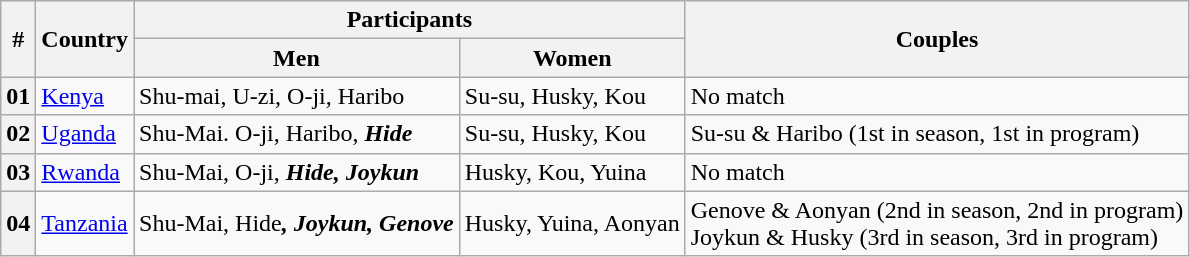<table class="wikitable">
<tr>
<th rowspan="2">#</th>
<th rowspan="2">Country</th>
<th colspan="2">Participants</th>
<th rowspan="2">Couples</th>
</tr>
<tr>
<th>Men</th>
<th>Women</th>
</tr>
<tr>
<th>01</th>
<td> <a href='#'>Kenya</a></td>
<td>Shu-mai,  U-zi,   O-ji,  Haribo</td>
<td>Su-su,   Husky,   Kou</td>
<td>No match</td>
</tr>
<tr>
<th>02</th>
<td> <a href='#'>Uganda</a></td>
<td>Shu-Mai.  O-ji,   Haribo,   <strong><em>Hide</em></strong></td>
<td>Su-su,   Husky,   Kou</td>
<td>Su-su & Haribo (1st in season, 1st in program)</td>
</tr>
<tr>
<th>03</th>
<td><a href='#'>Rwanda</a></td>
<td>Shu-Mai,  O-ji,   <strong><em>Hide<em>,<strong>   Joykun</td>
<td>Husky,   Kou,   Yuina</td>
<td>No match</td>
</tr>
<tr>
<th>04</th>
<td><a href='#'>Tanzania</a></td>
<td>Shu-Mai,   </em></strong>Hide<strong><em>,   Joykun,   Genove</td>
<td>Husky,   Yuina,   Aonyan</td>
<td>Genove & Aonyan (2nd in season, 2nd in program)<br>Joykun & Husky (3rd in season, 3rd in program)</td>
</tr>
</table>
